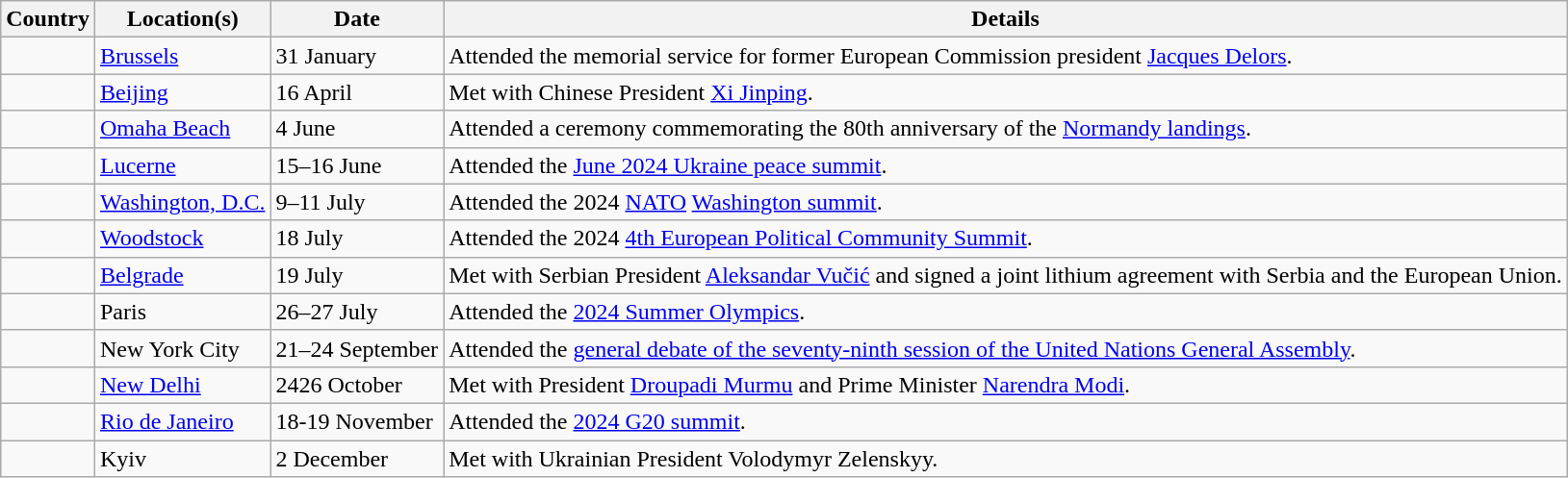<table class="wikitable">
<tr>
<th>Country</th>
<th>Location(s)</th>
<th>Date</th>
<th>Details</th>
</tr>
<tr>
<td></td>
<td><a href='#'>Brussels</a></td>
<td>31 January</td>
<td>Attended the memorial service for former European Commission president <a href='#'>Jacques Delors</a>.</td>
</tr>
<tr>
<td></td>
<td><a href='#'>Beijing</a></td>
<td>16 April</td>
<td>Met with Chinese President <a href='#'>Xi Jinping</a>.</td>
</tr>
<tr>
<td></td>
<td><a href='#'>Omaha Beach</a></td>
<td>4 June</td>
<td>Attended a ceremony commemorating the 80th anniversary of the <a href='#'>Normandy landings</a>.</td>
</tr>
<tr>
<td></td>
<td><a href='#'>Lucerne</a></td>
<td>15–16 June</td>
<td>Attended the <a href='#'>June 2024 Ukraine peace summit</a>.</td>
</tr>
<tr>
<td></td>
<td><a href='#'>Washington, D.C.</a></td>
<td>9–11 July</td>
<td>Attended the 2024 <a href='#'>NATO</a> <a href='#'>Washington summit</a>.</td>
</tr>
<tr>
<td></td>
<td><a href='#'>Woodstock</a></td>
<td>18 July</td>
<td>Attended the 2024 <a href='#'>4th European Political Community Summit</a>.</td>
</tr>
<tr>
<td></td>
<td><a href='#'>Belgrade</a></td>
<td>19 July</td>
<td>Met with Serbian President <a href='#'>Aleksandar Vučić</a> and signed a joint lithium agreement with Serbia and the European Union.</td>
</tr>
<tr>
<td></td>
<td>Paris</td>
<td>26–27 July</td>
<td>Attended the <a href='#'>2024 Summer Olympics</a>.</td>
</tr>
<tr>
<td></td>
<td>New York City</td>
<td>21–24 September</td>
<td>Attended the <a href='#'>general debate of the seventy-ninth session of the United Nations General Assembly</a>.</td>
</tr>
<tr>
<td></td>
<td><a href='#'>New Delhi</a></td>
<td>2426 October</td>
<td>Met with President <a href='#'>Droupadi Murmu</a> and Prime Minister <a href='#'>Narendra Modi</a>.</td>
</tr>
<tr>
<td></td>
<td><a href='#'>Rio de Janeiro</a></td>
<td>18-19 November</td>
<td>Attended the <a href='#'>2024 G20 summit</a>.</td>
</tr>
<tr>
<td></td>
<td>Kyiv</td>
<td>2 December</td>
<td>Met with Ukrainian President Volodymyr Zelenskyy.</td>
</tr>
</table>
